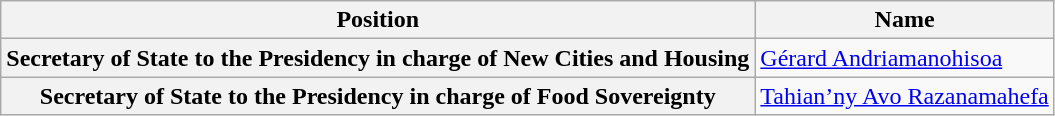<table class="wikitable">
<tr>
<th style="background-color:#f2f2f2; text-align:center;">Position</th>
<th style="background-color:#f2f2f2; text-align:center;">Name</th>
</tr>
<tr>
<td style="background-color:#f2f2f2; text-align:center; font-weight:bold;">Secretary of State to the Presidency in charge of New Cities and Housing</td>
<td><a href='#'>Gérard Andriamanohisoa</a></td>
</tr>
<tr>
<td style="background-color:#f2f2f2; text-align:center; font-weight:bold;">Secretary of State to the Presidency in charge of Food Sovereignty</td>
<td><a href='#'>Tahian’ny Avo Razanamahefa</a></td>
</tr>
</table>
